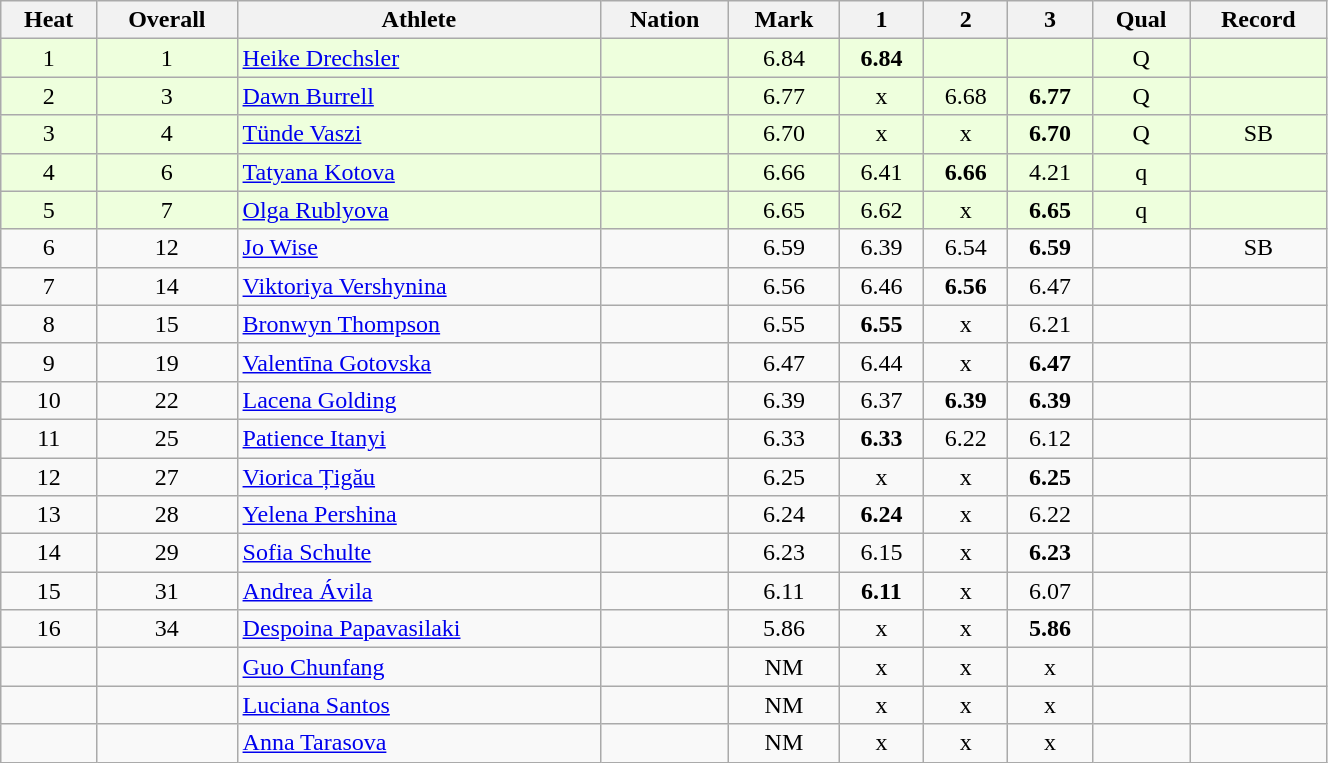<table class="wikitable" width=70%>
<tr>
<th>Heat</th>
<th>Overall</th>
<th>Athlete</th>
<th>Nation</th>
<th>Mark</th>
<th>1</th>
<th>2</th>
<th>3</th>
<th>Qual</th>
<th>Record</th>
</tr>
<tr bgcolor = "eeffdd" align="center">
<td>1</td>
<td>1</td>
<td align="left"><a href='#'>Heike Drechsler</a></td>
<td align="left"></td>
<td>6.84</td>
<td><strong>6.84</strong></td>
<td></td>
<td></td>
<td>Q</td>
<td></td>
</tr>
<tr bgcolor = "eeffdd" align="center">
<td>2</td>
<td>3</td>
<td align="left"><a href='#'>Dawn Burrell</a></td>
<td align="left"></td>
<td>6.77</td>
<td>x</td>
<td>6.68</td>
<td><strong>6.77</strong></td>
<td>Q</td>
<td></td>
</tr>
<tr bgcolor = "eeffdd" align="center">
<td>3</td>
<td>4</td>
<td align="left"><a href='#'>Tünde Vaszi</a></td>
<td align="left"></td>
<td>6.70</td>
<td>x</td>
<td>x</td>
<td><strong>6.70</strong></td>
<td>Q</td>
<td>SB</td>
</tr>
<tr bgcolor = "eeffdd" align="center">
<td>4</td>
<td>6</td>
<td align="left"><a href='#'>Tatyana Kotova</a></td>
<td align="left"></td>
<td>6.66</td>
<td>6.41</td>
<td><strong>6.66</strong></td>
<td>4.21</td>
<td>q</td>
<td></td>
</tr>
<tr bgcolor = "eeffdd" align="center">
<td>5</td>
<td>7</td>
<td align="left"><a href='#'>Olga Rublyova</a></td>
<td align="left"></td>
<td>6.65</td>
<td>6.62</td>
<td>x</td>
<td><strong>6.65</strong></td>
<td>q</td>
<td></td>
</tr>
<tr align="center">
<td>6</td>
<td>12</td>
<td align="left"><a href='#'>Jo Wise</a></td>
<td align="left"></td>
<td>6.59</td>
<td>6.39</td>
<td>6.54</td>
<td><strong>6.59</strong></td>
<td></td>
<td>SB</td>
</tr>
<tr align="center">
<td>7</td>
<td>14</td>
<td align="left"><a href='#'>Viktoriya Vershynina</a></td>
<td align="left"></td>
<td>6.56</td>
<td>6.46</td>
<td><strong>6.56</strong></td>
<td>6.47</td>
<td></td>
<td></td>
</tr>
<tr align="center">
<td>8</td>
<td>15</td>
<td align="left"><a href='#'>Bronwyn Thompson</a></td>
<td align="left"></td>
<td>6.55</td>
<td><strong>6.55</strong></td>
<td>x</td>
<td>6.21</td>
<td></td>
<td></td>
</tr>
<tr align="center">
<td>9</td>
<td>19</td>
<td align="left"><a href='#'>Valentīna Gotovska</a></td>
<td align="left"></td>
<td>6.47</td>
<td>6.44</td>
<td>x</td>
<td><strong>6.47</strong></td>
<td></td>
<td></td>
</tr>
<tr align="center">
<td>10</td>
<td>22</td>
<td align="left"><a href='#'>Lacena Golding</a></td>
<td align="left"></td>
<td>6.39</td>
<td>6.37</td>
<td><strong>6.39</strong></td>
<td><strong>6.39</strong></td>
<td></td>
<td></td>
</tr>
<tr align="center">
<td>11</td>
<td>25</td>
<td align="left"><a href='#'>Patience Itanyi</a></td>
<td align="left"></td>
<td>6.33</td>
<td><strong>6.33</strong></td>
<td>6.22</td>
<td>6.12</td>
<td></td>
<td></td>
</tr>
<tr align="center">
<td>12</td>
<td>27</td>
<td align="left"><a href='#'>Viorica Țigău</a></td>
<td align="left"></td>
<td>6.25</td>
<td>x</td>
<td>x</td>
<td><strong>6.25</strong></td>
<td></td>
<td></td>
</tr>
<tr align="center">
<td>13</td>
<td>28</td>
<td align="left"><a href='#'>Yelena Pershina</a></td>
<td align="left"></td>
<td>6.24</td>
<td><strong>6.24</strong></td>
<td>x</td>
<td>6.22</td>
<td></td>
<td></td>
</tr>
<tr align="center">
<td>14</td>
<td>29</td>
<td align="left"><a href='#'>Sofia Schulte</a></td>
<td align="left"></td>
<td>6.23</td>
<td>6.15</td>
<td>x</td>
<td><strong>6.23</strong></td>
<td></td>
<td></td>
</tr>
<tr align="center">
<td>15</td>
<td>31</td>
<td align="left"><a href='#'>Andrea Ávila</a></td>
<td align="left"></td>
<td>6.11</td>
<td><strong>6.11</strong></td>
<td>x</td>
<td>6.07</td>
<td></td>
<td></td>
</tr>
<tr align="center">
<td>16</td>
<td>34</td>
<td align="left"><a href='#'>Despoina Papavasilaki</a></td>
<td align="left"></td>
<td>5.86</td>
<td>x</td>
<td>x</td>
<td><strong>5.86</strong></td>
<td></td>
<td></td>
</tr>
<tr align="center">
<td></td>
<td></td>
<td align="left"><a href='#'>Guo Chunfang</a></td>
<td align="left"></td>
<td>NM</td>
<td>x</td>
<td>x</td>
<td>x</td>
<td></td>
<td></td>
</tr>
<tr align="center">
<td></td>
<td></td>
<td align="left"><a href='#'>Luciana Santos</a></td>
<td align="left"></td>
<td>NM</td>
<td>x</td>
<td>x</td>
<td>x</td>
<td></td>
<td></td>
</tr>
<tr align="center">
<td></td>
<td></td>
<td align="left"><a href='#'>Anna Tarasova</a></td>
<td align="left"></td>
<td>NM</td>
<td>x</td>
<td>x</td>
<td>x</td>
<td></td>
<td></td>
</tr>
</table>
